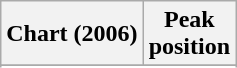<table class="wikitable plainrowheaders sortable" style="text-align:center">
<tr>
<th scope="col">Chart (2006)</th>
<th scope="col">Peak<br>position</th>
</tr>
<tr>
</tr>
<tr>
</tr>
<tr>
</tr>
<tr>
</tr>
</table>
